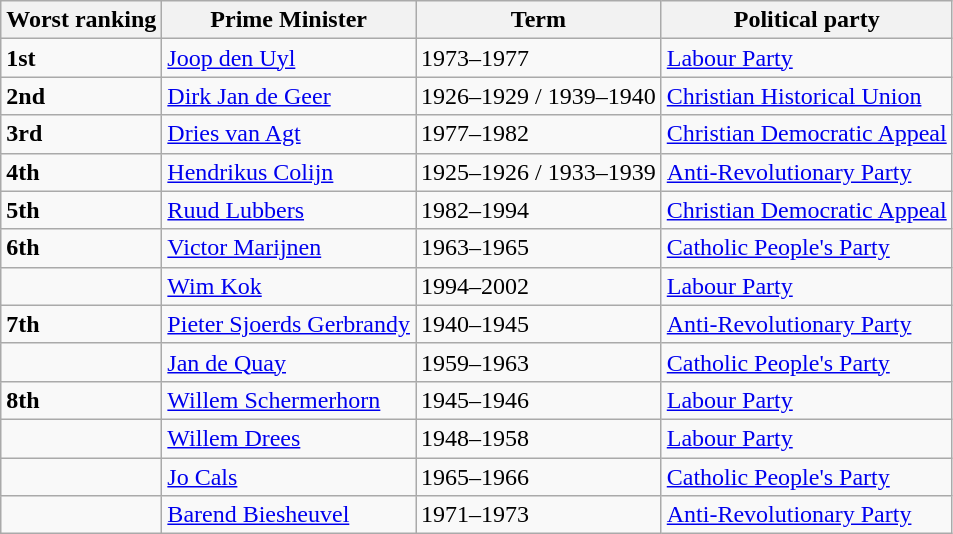<table class="wikitable">
<tr>
<th>Worst ranking</th>
<th>Prime Minister</th>
<th>Term</th>
<th>Political party</th>
</tr>
<tr>
<td><strong>1st</strong></td>
<td><a href='#'>Joop den Uyl</a></td>
<td>1973–1977</td>
<td><a href='#'>Labour Party</a></td>
</tr>
<tr>
<td><strong>2nd</strong></td>
<td><a href='#'>Dirk Jan de Geer</a></td>
<td>1926–1929 / 1939–1940</td>
<td><a href='#'>Christian Historical Union</a></td>
</tr>
<tr>
<td><strong>3rd</strong></td>
<td><a href='#'>Dries van Agt</a></td>
<td>1977–1982</td>
<td><a href='#'>Christian Democratic Appeal</a></td>
</tr>
<tr>
<td><strong>4th</strong></td>
<td><a href='#'>Hendrikus Colijn</a></td>
<td>1925–1926 / 1933–1939</td>
<td><a href='#'>Anti-Revolutionary Party</a></td>
</tr>
<tr>
<td><strong>5th</strong></td>
<td><a href='#'>Ruud Lubbers</a></td>
<td>1982–1994</td>
<td><a href='#'>Christian Democratic Appeal</a></td>
</tr>
<tr>
<td><strong>6th</strong></td>
<td><a href='#'>Victor Marijnen</a></td>
<td>1963–1965</td>
<td><a href='#'>Catholic People's Party</a></td>
</tr>
<tr>
<td></td>
<td><a href='#'>Wim Kok</a></td>
<td>1994–2002</td>
<td><a href='#'>Labour Party</a></td>
</tr>
<tr>
<td><strong>7th</strong></td>
<td><a href='#'>Pieter Sjoerds Gerbrandy</a></td>
<td>1940–1945</td>
<td><a href='#'>Anti-Revolutionary Party</a></td>
</tr>
<tr>
<td></td>
<td><a href='#'>Jan de Quay</a></td>
<td>1959–1963</td>
<td><a href='#'>Catholic People's Party</a></td>
</tr>
<tr>
<td><strong>8th</strong></td>
<td><a href='#'>Willem Schermerhorn</a></td>
<td>1945–1946</td>
<td><a href='#'>Labour Party</a></td>
</tr>
<tr>
<td></td>
<td><a href='#'>Willem Drees</a></td>
<td>1948–1958</td>
<td><a href='#'>Labour Party</a></td>
</tr>
<tr>
<td></td>
<td><a href='#'>Jo Cals</a></td>
<td>1965–1966</td>
<td><a href='#'>Catholic People's Party</a></td>
</tr>
<tr>
<td></td>
<td><a href='#'>Barend Biesheuvel</a></td>
<td>1971–1973</td>
<td><a href='#'>Anti-Revolutionary Party</a></td>
</tr>
</table>
